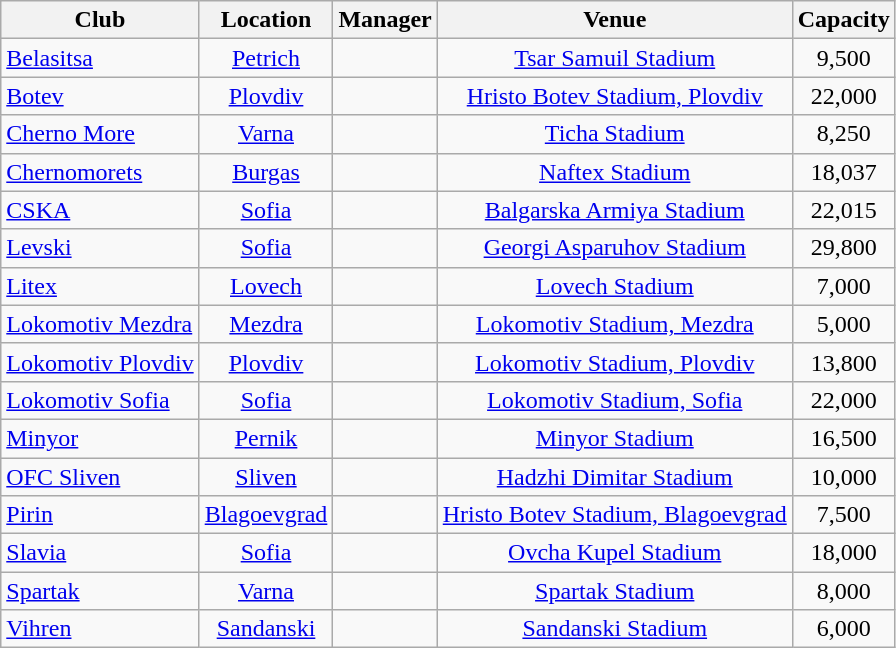<table class="wikitable sortable" style="text-align:center;">
<tr>
<th>Club</th>
<th>Location</th>
<th>Manager</th>
<th>Venue</th>
<th>Capacity</th>
</tr>
<tr>
<td style="text-align:left;"><a href='#'>Belasitsa</a></td>
<td><a href='#'>Petrich</a></td>
<td style="text-align: left;"> </td>
<td><a href='#'>Tsar Samuil Stadium</a></td>
<td>9,500</td>
</tr>
<tr>
<td style="text-align:left;"><a href='#'>Botev</a></td>
<td><a href='#'>Plovdiv</a></td>
<td style="text-align: left;"> </td>
<td><a href='#'>Hristo Botev Stadium, Plovdiv</a></td>
<td>22,000</td>
</tr>
<tr>
<td style="text-align:left;"><a href='#'>Cherno More</a></td>
<td><a href='#'>Varna</a></td>
<td style="text-align: left;"> </td>
<td><a href='#'>Ticha Stadium</a></td>
<td>8,250</td>
</tr>
<tr>
<td style="text-align:left;"><a href='#'>Chernomorets</a></td>
<td><a href='#'>Burgas</a></td>
<td style="text-align: left;"> </td>
<td><a href='#'>Naftex Stadium</a></td>
<td>18,037</td>
</tr>
<tr>
<td style="text-align:left;"><a href='#'>CSKA</a></td>
<td><a href='#'>Sofia</a></td>
<td style="text-align: left;"> </td>
<td><a href='#'>Balgarska Armiya Stadium</a></td>
<td>22,015</td>
</tr>
<tr>
<td style="text-align:left;"><a href='#'>Levski</a></td>
<td><a href='#'>Sofia</a></td>
<td style="text-align: left;"> </td>
<td><a href='#'>Georgi Asparuhov Stadium</a></td>
<td>29,800</td>
</tr>
<tr>
<td style="text-align:left;"><a href='#'>Litex</a></td>
<td><a href='#'>Lovech</a></td>
<td style="text-align: left;"> </td>
<td><a href='#'>Lovech Stadium</a></td>
<td>7,000</td>
</tr>
<tr>
<td style="text-align:left;"><a href='#'>Lokomotiv Mezdra</a></td>
<td><a href='#'>Mezdra</a></td>
<td style="text-align: left;"> </td>
<td><a href='#'>Lokomotiv Stadium, Mezdra</a></td>
<td>5,000</td>
</tr>
<tr>
<td style="text-align:left;"><a href='#'>Lokomotiv Plovdiv</a></td>
<td><a href='#'>Plovdiv</a></td>
<td style="text-align: left;"> </td>
<td><a href='#'>Lokomotiv Stadium, Plovdiv</a></td>
<td>13,800</td>
</tr>
<tr>
<td style="text-align:left;"><a href='#'>Lokomotiv Sofia</a></td>
<td><a href='#'>Sofia</a></td>
<td style="text-align: left;"> </td>
<td><a href='#'>Lokomotiv Stadium, Sofia</a></td>
<td>22,000</td>
</tr>
<tr>
<td style="text-align:left;"><a href='#'>Minyor</a></td>
<td><a href='#'>Pernik</a></td>
<td style="text-align: left;"> </td>
<td><a href='#'>Minyor Stadium</a></td>
<td>16,500</td>
</tr>
<tr>
<td style="text-align:left;"><a href='#'>OFC Sliven</a></td>
<td><a href='#'>Sliven</a></td>
<td style="text-align: left;"> </td>
<td><a href='#'>Hadzhi Dimitar Stadium</a></td>
<td>10,000</td>
</tr>
<tr>
<td style="text-align:left;"><a href='#'>Pirin</a></td>
<td><a href='#'>Blagoevgrad</a></td>
<td style="text-align: left;"> </td>
<td><a href='#'>Hristo Botev Stadium, Blagoevgrad</a></td>
<td>7,500</td>
</tr>
<tr>
<td style="text-align:left;"><a href='#'>Slavia</a></td>
<td><a href='#'>Sofia</a></td>
<td style="text-align: left;"> </td>
<td><a href='#'>Ovcha Kupel Stadium</a></td>
<td>18,000</td>
</tr>
<tr>
<td style="text-align:left;"><a href='#'>Spartak</a></td>
<td><a href='#'>Varna</a></td>
<td style="text-align: left;"> </td>
<td><a href='#'>Spartak Stadium</a></td>
<td>8,000</td>
</tr>
<tr>
<td style="text-align:left;"><a href='#'>Vihren</a></td>
<td><a href='#'>Sandanski</a></td>
<td style="text-align: left;"> </td>
<td><a href='#'>Sandanski Stadium</a></td>
<td>6,000</td>
</tr>
</table>
